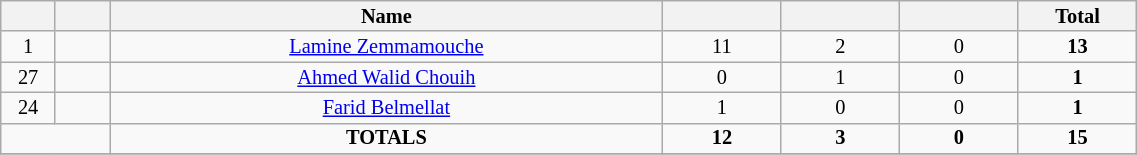<table class="wikitable sortable alternance"  style="font-size:85%; text-align:center; line-height:14px; width:60%;">
<tr>
<th width=15></th>
<th width=15></th>
<th width=210>Name</th>
<th width=40></th>
<th width=40></th>
<th width=40></th>
<th width=40>Total</th>
</tr>
<tr>
<td>1</td>
<td></td>
<td><a href='#'>Lamine Zemmamouche</a></td>
<td>11</td>
<td>2</td>
<td>0</td>
<td><strong>13</strong></td>
</tr>
<tr>
<td>27</td>
<td></td>
<td><a href='#'>Ahmed Walid Chouih</a></td>
<td>0</td>
<td>1</td>
<td>0</td>
<td><strong>1</strong></td>
</tr>
<tr>
<td>24</td>
<td></td>
<td><a href='#'>Farid Belmellat</a></td>
<td>1</td>
<td>0</td>
<td>0</td>
<td><strong>1</strong></td>
</tr>
<tr>
<td colspan="2"></td>
<td><strong>TOTALS</strong></td>
<td><strong>12</strong></td>
<td><strong>3</strong></td>
<td><strong>0</strong></td>
<td><strong>15</strong></td>
</tr>
<tr>
</tr>
</table>
